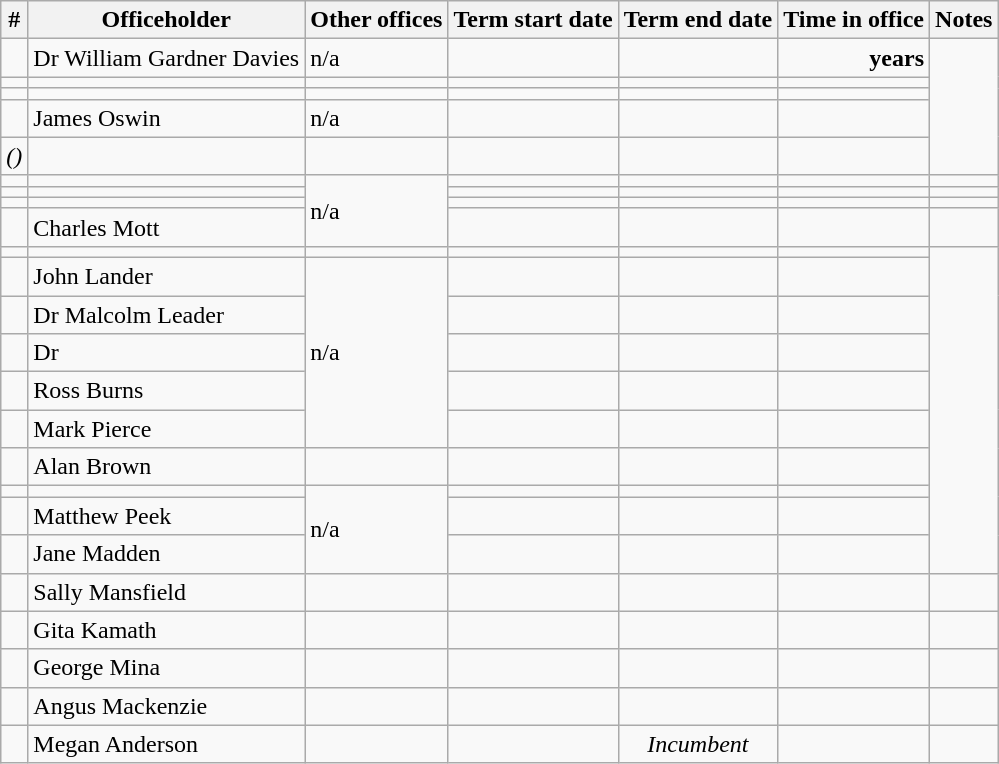<table class='wikitable sortable'>
<tr>
<th>#</th>
<th>Officeholder</th>
<th>Other offices</th>
<th>Term start date</th>
<th>Term end date</th>
<th>Time in office</th>
<th>Notes</th>
</tr>
<tr>
<td align=center></td>
<td>Dr William Gardner Davies</td>
<td>n/a</td>
<td align=center></td>
<td align=center></td>
<td align=right><strong> years</strong></td>
<td rowspan=5></td>
</tr>
<tr>
<td align=center></td>
<td></td>
<td></td>
<td align=center></td>
<td align=center></td>
<td align=right></td>
</tr>
<tr>
<td align=center></td>
<td></td>
<td></td>
<td align=center></td>
<td align=center></td>
<td align=right></td>
</tr>
<tr>
<td align=center></td>
<td>James Oswin</td>
<td>n/a</td>
<td align=center></td>
<td align=center></td>
<td align=right></td>
</tr>
<tr>
<td align=center><em>()</em></td>
<td></td>
<td></td>
<td align=center></td>
<td align=center></td>
<td align=right></td>
</tr>
<tr>
<td align=center></td>
<td></td>
<td rowspan=4>n/a</td>
<td align=center></td>
<td align=center></td>
<td align=right></td>
<td></td>
</tr>
<tr>
<td align=center></td>
<td></td>
<td align=center></td>
<td align=center></td>
<td align=right></td>
<td></td>
</tr>
<tr>
<td align=center></td>
<td></td>
<td align=center></td>
<td align=center></td>
<td align=right></td>
<td></td>
</tr>
<tr>
<td align=center></td>
<td>Charles Mott</td>
<td align=center></td>
<td align=center></td>
<td align=right></td>
<td></td>
</tr>
<tr>
<td align=center></td>
<td></td>
<td></td>
<td align=center></td>
<td align=center></td>
<td align=right></td>
<td rowspan=10></td>
</tr>
<tr>
<td align=center></td>
<td>John Lander</td>
<td rowspan=5>n/a</td>
<td align=center></td>
<td align=center></td>
<td align=right></td>
</tr>
<tr>
<td align=center></td>
<td>Dr Malcolm Leader</td>
<td align=center></td>
<td align=center></td>
<td align=right></td>
</tr>
<tr>
<td align=center></td>
<td>Dr </td>
<td align=center></td>
<td align=center></td>
<td align=right></td>
</tr>
<tr>
<td align=center></td>
<td>Ross Burns</td>
<td align=center></td>
<td align=center></td>
<td align=right></td>
</tr>
<tr>
<td align=center></td>
<td>Mark Pierce</td>
<td align=center></td>
<td align=center></td>
<td align=right></td>
</tr>
<tr>
<td align=center></td>
<td>Alan Brown</td>
<td></td>
<td align=center></td>
<td align=center></td>
<td align=right></td>
</tr>
<tr>
<td align=center></td>
<td></td>
<td rowspan=3>n/a</td>
<td align=center></td>
<td align=center></td>
<td align=right></td>
</tr>
<tr>
<td align=center></td>
<td>Matthew Peek</td>
<td align=center></td>
<td align=center></td>
<td align=right></td>
</tr>
<tr>
<td align=center></td>
<td>Jane Madden</td>
<td align=center></td>
<td align=center></td>
<td align=right></td>
</tr>
<tr>
<td align=center></td>
<td>Sally Mansfield</td>
<td></td>
<td align=center></td>
<td align=center></td>
<td align=right></td>
<td></td>
</tr>
<tr>
<td align=center></td>
<td>Gita Kamath</td>
<td></td>
<td align=center></td>
<td align=center></td>
<td align=right></td>
<td></td>
</tr>
<tr>
<td align=center></td>
<td>George Mina</td>
<td></td>
<td align=center></td>
<td align=center></td>
<td align=right></td>
<td></td>
</tr>
<tr>
<td align=center></td>
<td>Angus Mackenzie</td>
<td></td>
<td align=center></td>
<td align=center></td>
<td align=right></td>
<td></td>
</tr>
<tr>
<td align=center></td>
<td>Megan Anderson</td>
<td></td>
<td align=center></td>
<td align=center><em>Incumbent</em></td>
<td align=right></td>
<td></td>
</tr>
</table>
